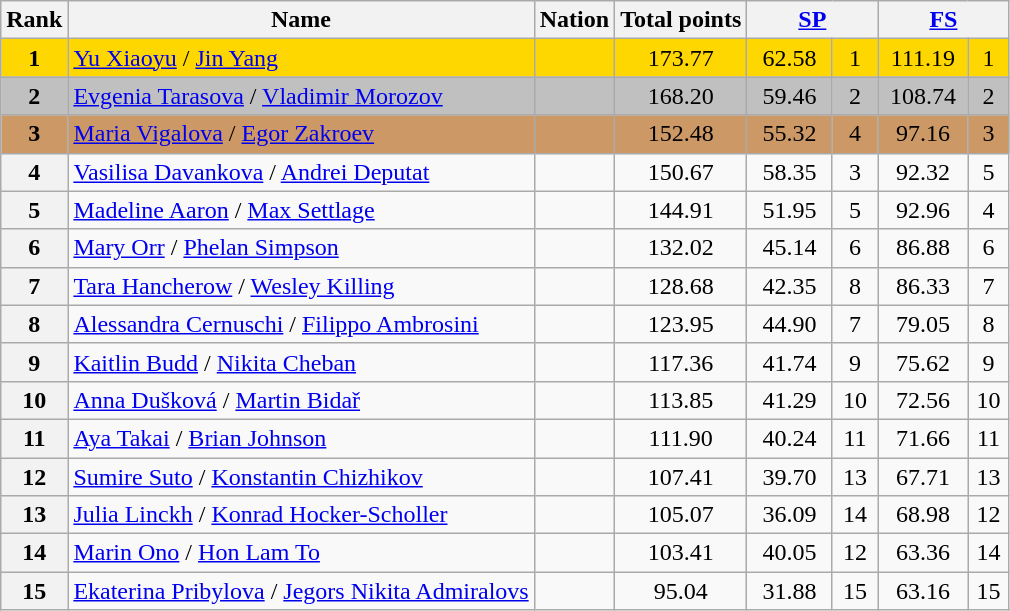<table class="wikitable sortable">
<tr>
<th>Rank</th>
<th>Name</th>
<th>Nation</th>
<th>Total points</th>
<th colspan="2" width="80px"><a href='#'>SP</a></th>
<th colspan="2" width="80px"><a href='#'>FS</a></th>
</tr>
<tr bgcolor=gold>
<td align=center><strong>1</strong></td>
<td><a href='#'>Yu Xiaoyu</a> / <a href='#'>Jin Yang</a></td>
<td></td>
<td align=center>173.77</td>
<td align=center>62.58</td>
<td align=center>1</td>
<td align=center>111.19</td>
<td align=center>1</td>
</tr>
<tr bgcolor=silver>
<td align=center><strong>2</strong></td>
<td><a href='#'>Evgenia Tarasova</a> / <a href='#'>Vladimir Morozov</a></td>
<td></td>
<td align=center>168.20</td>
<td align=center>59.46</td>
<td align=center>2</td>
<td align=center>108.74</td>
<td align=center>2</td>
</tr>
<tr bgcolor=cc9966>
<td align=center><strong>3</strong></td>
<td><a href='#'>Maria Vigalova</a> / <a href='#'>Egor Zakroev</a></td>
<td></td>
<td align=center>152.48</td>
<td align=center>55.32</td>
<td align=center>4</td>
<td align=center>97.16</td>
<td align=center>3</td>
</tr>
<tr>
<th>4</th>
<td><a href='#'>Vasilisa Davankova</a> / <a href='#'>Andrei Deputat</a></td>
<td></td>
<td align=center>150.67</td>
<td align=center>58.35</td>
<td align=center>3</td>
<td align=center>92.32</td>
<td align=center>5</td>
</tr>
<tr>
<th>5</th>
<td><a href='#'>Madeline Aaron</a> / <a href='#'>Max Settlage</a></td>
<td></td>
<td align=center>144.91</td>
<td align=center>51.95</td>
<td align=center>5</td>
<td align=center>92.96</td>
<td align=center>4</td>
</tr>
<tr>
<th>6</th>
<td><a href='#'>Mary Orr</a> / <a href='#'>Phelan Simpson</a></td>
<td></td>
<td align=center>132.02</td>
<td align=center>45.14</td>
<td align=center>6</td>
<td align=center>86.88</td>
<td align=center>6</td>
</tr>
<tr>
<th>7</th>
<td><a href='#'>Tara Hancherow</a> / <a href='#'>Wesley Killing</a></td>
<td></td>
<td align=center>128.68</td>
<td align=center>42.35</td>
<td align=center>8</td>
<td align=center>86.33</td>
<td align=center>7</td>
</tr>
<tr>
<th>8</th>
<td><a href='#'>Alessandra Cernuschi</a> / <a href='#'>Filippo Ambrosini</a></td>
<td></td>
<td align=center>123.95</td>
<td align=center>44.90</td>
<td align=center>7</td>
<td align=center>79.05</td>
<td align=center>8</td>
</tr>
<tr>
<th>9</th>
<td><a href='#'>Kaitlin Budd</a> / <a href='#'>Nikita Cheban</a></td>
<td></td>
<td align=center>117.36</td>
<td align=center>41.74</td>
<td align=center>9</td>
<td align=center>75.62</td>
<td align=center>9</td>
</tr>
<tr>
<th>10</th>
<td><a href='#'>Anna Dušková</a> / <a href='#'>Martin Bidař</a></td>
<td></td>
<td align=center>113.85</td>
<td align=center>41.29</td>
<td align=center>10</td>
<td align=center>72.56</td>
<td align=center>10</td>
</tr>
<tr>
<th>11</th>
<td><a href='#'>Aya Takai</a> / <a href='#'>Brian Johnson</a></td>
<td></td>
<td align=center>111.90</td>
<td align=center>40.24</td>
<td align=center>11</td>
<td align=center>71.66</td>
<td align=center>11</td>
</tr>
<tr>
<th>12</th>
<td><a href='#'>Sumire Suto</a> / <a href='#'>Konstantin Chizhikov</a></td>
<td></td>
<td align=center>107.41</td>
<td align=center>39.70</td>
<td align=center>13</td>
<td align=center>67.71</td>
<td align=center>13</td>
</tr>
<tr>
<th>13</th>
<td><a href='#'>Julia Linckh</a> / <a href='#'>Konrad Hocker-Scholler</a></td>
<td></td>
<td align=center>105.07</td>
<td align=center>36.09</td>
<td align=center>14</td>
<td align=center>68.98</td>
<td align=center>12</td>
</tr>
<tr>
<th>14</th>
<td><a href='#'>Marin Ono</a> / <a href='#'>Hon Lam To</a></td>
<td></td>
<td align=center>103.41</td>
<td align=center>40.05</td>
<td align=center>12</td>
<td align=center>63.36</td>
<td align=center>14</td>
</tr>
<tr>
<th>15</th>
<td><a href='#'>Ekaterina Pribylova</a> / <a href='#'>Jegors Nikita Admiralovs</a></td>
<td></td>
<td align=center>95.04</td>
<td align=center>31.88</td>
<td align=center>15</td>
<td align=center>63.16</td>
<td align=center>15</td>
</tr>
</table>
